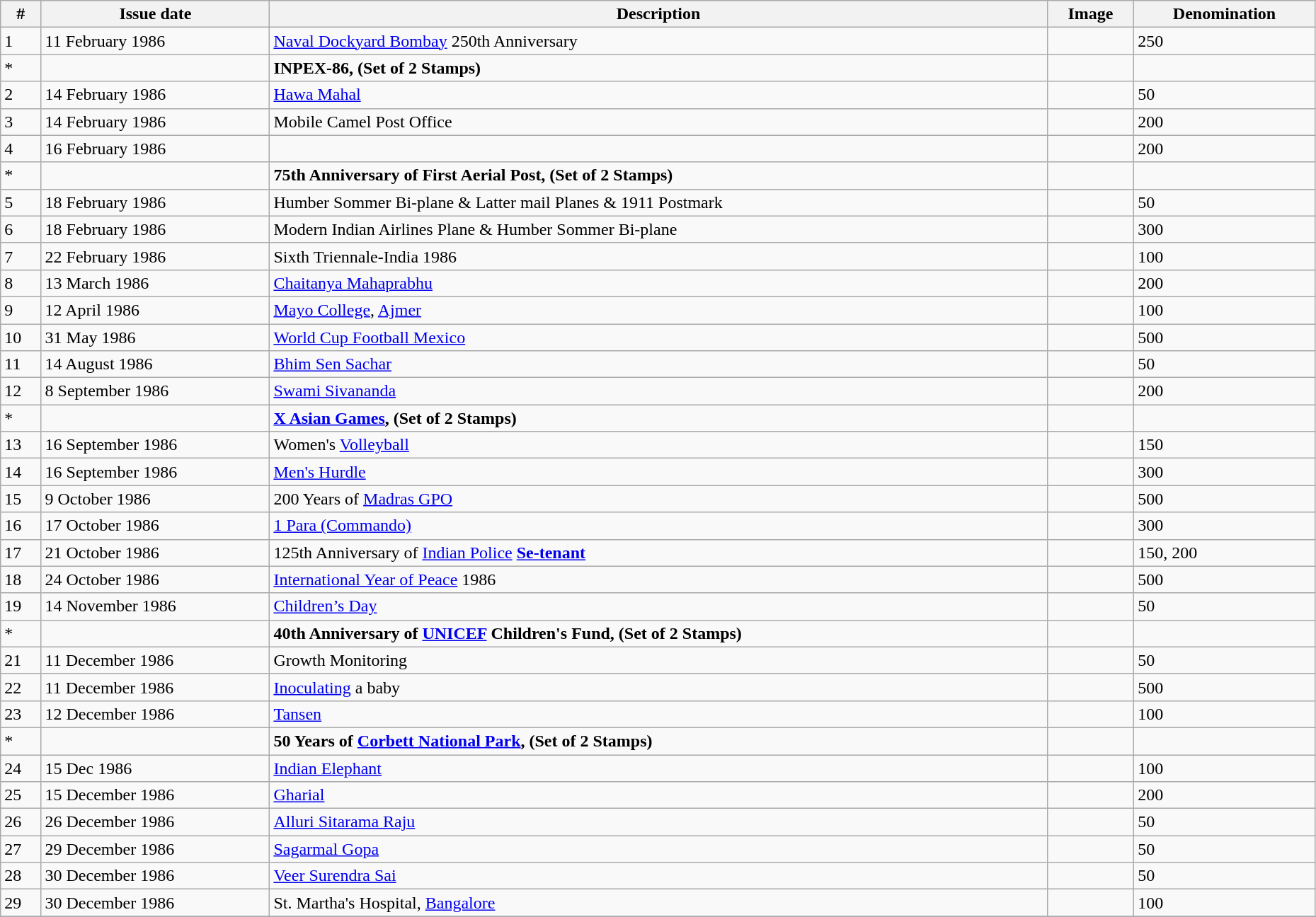<table class="wikitable" style="text-align:justify" width="98%">
<tr>
<th>#</th>
<th>Issue date</th>
<th>Description</th>
<th>Image</th>
<th>Denomination</th>
</tr>
<tr>
<td>1</td>
<td>11 February 1986</td>
<td><a href='#'>Naval Dockyard Bombay</a> 250th Anniversary</td>
<td></td>
<td>250</td>
</tr>
<tr>
<td>*</td>
<td></td>
<td><strong>INPEX-86, (Set of 2 Stamps)</strong></td>
<td></td>
<td></td>
</tr>
<tr>
<td>2</td>
<td>14 February 1986</td>
<td><a href='#'>Hawa Mahal</a></td>
<td></td>
<td>50</td>
</tr>
<tr>
<td>3</td>
<td>14 February 1986</td>
<td>Mobile Camel Post Office</td>
<td></td>
<td>200</td>
</tr>
<tr>
<td>4</td>
<td>16 February 1986</td>
<td></td>
<td></td>
<td>200</td>
</tr>
<tr>
<td>*</td>
<td></td>
<td><strong>75th Anniversary of First Aerial Post, (Set of 2 Stamps)</strong></td>
<td></td>
<td></td>
</tr>
<tr>
<td>5</td>
<td>18 February 1986</td>
<td>Humber Sommer Bi-plane & Latter mail Planes & 1911 Postmark</td>
<td></td>
<td>50</td>
</tr>
<tr>
<td>6</td>
<td>18 February 1986</td>
<td>Modern Indian Airlines Plane & Humber Sommer Bi-plane</td>
<td></td>
<td>300</td>
</tr>
<tr>
<td>7</td>
<td>22 February 1986</td>
<td>Sixth Triennale-India 1986</td>
<td></td>
<td>100</td>
</tr>
<tr>
<td>8</td>
<td>13 March 1986</td>
<td><a href='#'>Chaitanya Mahaprabhu</a></td>
<td></td>
<td>200</td>
</tr>
<tr>
<td>9</td>
<td>12 April 1986</td>
<td><a href='#'>Mayo College</a>, <a href='#'>Ajmer</a></td>
<td></td>
<td>100</td>
</tr>
<tr>
<td>10</td>
<td>31 May 1986</td>
<td><a href='#'>World Cup Football Mexico</a></td>
<td></td>
<td>500</td>
</tr>
<tr>
<td>11</td>
<td>14 August 1986</td>
<td><a href='#'>Bhim Sen Sachar</a></td>
<td></td>
<td>50</td>
</tr>
<tr>
<td>12</td>
<td>8 September 1986</td>
<td><a href='#'>Swami Sivananda</a></td>
<td></td>
<td>200</td>
</tr>
<tr>
<td>*</td>
<td></td>
<td><strong><a href='#'>X Asian Games</a>, (Set of 2 Stamps)</strong></td>
<td></td>
<td></td>
</tr>
<tr>
<td>13</td>
<td>16 September 1986</td>
<td>Women's <a href='#'>Volleyball</a></td>
<td></td>
<td>150</td>
</tr>
<tr>
<td>14</td>
<td>16 September 1986</td>
<td><a href='#'>Men's Hurdle</a></td>
<td></td>
<td>300</td>
</tr>
<tr>
<td>15</td>
<td>9 October 1986</td>
<td>200 Years of <a href='#'>Madras GPO</a></td>
<td></td>
<td>500</td>
</tr>
<tr>
<td>16</td>
<td>17 October 1986</td>
<td><a href='#'>1 Para (Commando)</a></td>
<td></td>
<td>300</td>
</tr>
<tr>
<td>17</td>
<td>21 October 1986</td>
<td>125th Anniversary of <a href='#'>Indian Police</a> <strong><a href='#'>Se-tenant</a></strong></td>
<td></td>
<td>150, 200</td>
</tr>
<tr>
<td>18</td>
<td>24 October 1986</td>
<td><a href='#'>International Year of Peace</a> 1986</td>
<td></td>
<td>500</td>
</tr>
<tr>
<td>19</td>
<td>14 November 1986</td>
<td><a href='#'>Children’s Day</a></td>
<td></td>
<td>50</td>
</tr>
<tr>
<td>*</td>
<td></td>
<td><strong>40th Anniversary of <a href='#'>UNICEF</a> Children's Fund, (Set of 2 Stamps)</strong></td>
<td></td>
<td></td>
</tr>
<tr>
<td>21</td>
<td>11 December 1986</td>
<td>Growth Monitoring</td>
<td></td>
<td>50</td>
</tr>
<tr>
<td>22</td>
<td>11 December 1986</td>
<td><a href='#'>Inoculating</a> a baby</td>
<td></td>
<td>500</td>
</tr>
<tr>
<td>23</td>
<td>12 December 1986</td>
<td><a href='#'>Tansen</a></td>
<td></td>
<td>100</td>
</tr>
<tr>
<td>*</td>
<td></td>
<td><strong>50 Years of <a href='#'>Corbett National Park</a>, (Set of 2 Stamps)</strong></td>
<td></td>
<td></td>
</tr>
<tr>
<td>24</td>
<td>15 Dec 1986</td>
<td><a href='#'>Indian Elephant</a></td>
<td></td>
<td>100</td>
</tr>
<tr>
<td>25</td>
<td>15 December 1986</td>
<td><a href='#'>Gharial</a></td>
<td></td>
<td>200</td>
</tr>
<tr>
<td>26</td>
<td>26 December 1986</td>
<td><a href='#'>Alluri Sitarama Raju</a></td>
<td></td>
<td>50</td>
</tr>
<tr>
<td>27</td>
<td>29 December 1986</td>
<td><a href='#'>Sagarmal Gopa</a></td>
<td></td>
<td>50</td>
</tr>
<tr>
<td>28</td>
<td>30 December 1986</td>
<td><a href='#'>Veer Surendra Sai</a></td>
<td></td>
<td>50</td>
</tr>
<tr>
<td>29</td>
<td>30 December 1986</td>
<td>St. Martha's Hospital, <a href='#'>Bangalore</a></td>
<td></td>
<td>100</td>
</tr>
<tr>
</tr>
</table>
